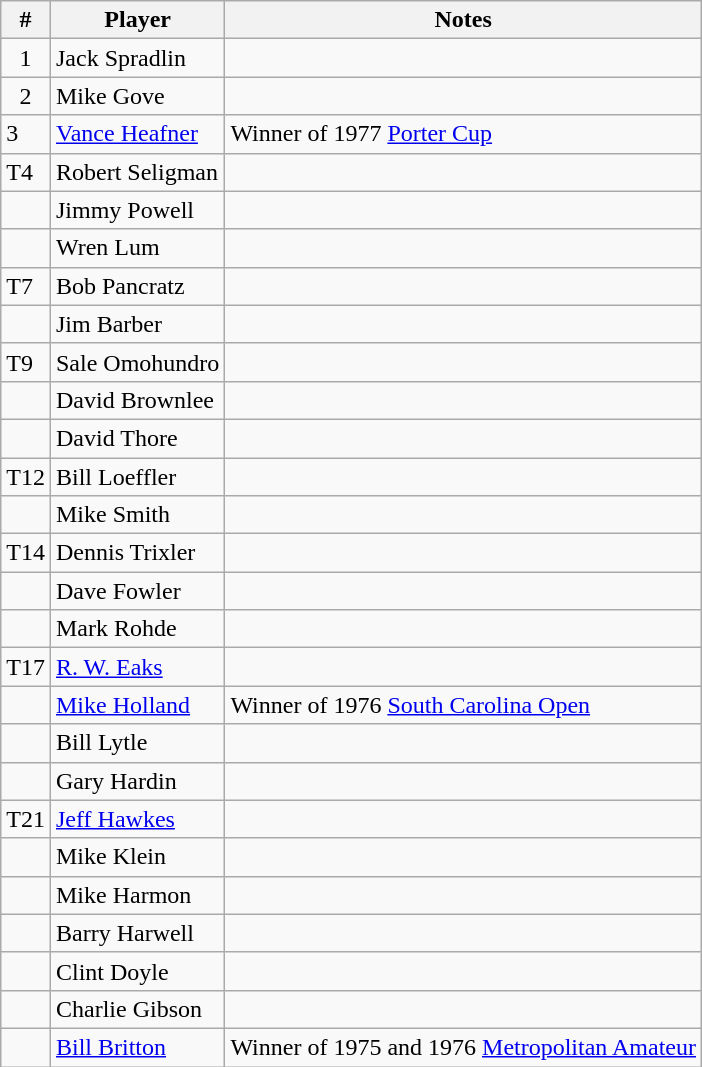<table class="wikitable sortable">
<tr>
<th>#</th>
<th>Player</th>
<th>Notes</th>
</tr>
<tr>
<td align="center">1</td>
<td> Jack Spradlin</td>
<td></td>
</tr>
<tr>
<td align="center">2</td>
<td> Mike Gove</td>
<td></td>
</tr>
<tr>
<td>3</td>
<td> <a href='#'>Vance Heafner</a></td>
<td>Winner of 1977 <a href='#'>Porter Cup</a></td>
</tr>
<tr>
<td>T4</td>
<td> Robert Seligman</td>
<td></td>
</tr>
<tr>
<td></td>
<td> Jimmy Powell</td>
<td></td>
</tr>
<tr>
<td></td>
<td> Wren Lum</td>
<td></td>
</tr>
<tr>
<td>T7</td>
<td> Bob Pancratz</td>
<td></td>
</tr>
<tr>
<td></td>
<td> Jim Barber</td>
<td></td>
</tr>
<tr>
<td>T9</td>
<td> Sale Omohundro</td>
<td></td>
</tr>
<tr>
<td></td>
<td> David Brownlee</td>
<td></td>
</tr>
<tr>
<td></td>
<td> David Thore</td>
<td></td>
</tr>
<tr>
<td>T12</td>
<td> Bill Loeffler</td>
<td></td>
</tr>
<tr>
<td></td>
<td> Mike Smith</td>
<td></td>
</tr>
<tr>
<td>T14</td>
<td> Dennis Trixler</td>
<td></td>
</tr>
<tr>
<td></td>
<td> Dave Fowler</td>
<td></td>
</tr>
<tr>
<td></td>
<td> Mark Rohde</td>
<td></td>
</tr>
<tr>
<td>T17</td>
<td> <a href='#'>R. W. Eaks</a></td>
<td></td>
</tr>
<tr>
<td></td>
<td> <a href='#'>Mike Holland</a></td>
<td>Winner of 1976 <a href='#'>South Carolina Open</a></td>
</tr>
<tr>
<td></td>
<td> Bill Lytle</td>
<td></td>
</tr>
<tr>
<td></td>
<td> Gary Hardin</td>
<td></td>
</tr>
<tr>
<td>T21</td>
<td> <a href='#'>Jeff Hawkes</a></td>
<td></td>
</tr>
<tr>
<td></td>
<td> Mike Klein</td>
<td></td>
</tr>
<tr>
<td></td>
<td> Mike Harmon</td>
<td></td>
</tr>
<tr>
<td></td>
<td> Barry Harwell</td>
<td></td>
</tr>
<tr>
<td></td>
<td> Clint Doyle</td>
<td></td>
</tr>
<tr>
<td></td>
<td> Charlie Gibson</td>
<td></td>
</tr>
<tr>
<td></td>
<td> <a href='#'>Bill Britton</a></td>
<td>Winner of 1975 and 1976 <a href='#'>Metropolitan Amateur</a></td>
</tr>
</table>
